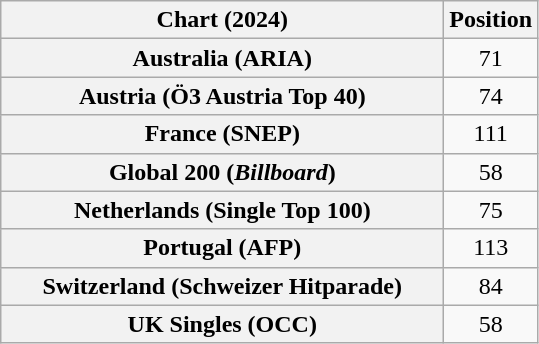<table class="wikitable sortable plainrowheaders" style="text-align:center">
<tr>
<th scope="col" style="width:18em;">Chart (2024)</th>
<th scope="col">Position</th>
</tr>
<tr>
<th scope="row">Australia (ARIA)</th>
<td>71</td>
</tr>
<tr>
<th scope="row">Austria (Ö3 Austria Top 40)</th>
<td>74</td>
</tr>
<tr>
<th scope="row">France (SNEP)</th>
<td>111</td>
</tr>
<tr>
<th scope="row">Global 200 (<em>Billboard</em>)</th>
<td>58</td>
</tr>
<tr>
<th scope="row">Netherlands (Single Top 100)</th>
<td>75</td>
</tr>
<tr>
<th scope="row">Portugal (AFP)</th>
<td>113</td>
</tr>
<tr>
<th scope="row">Switzerland (Schweizer Hitparade)</th>
<td>84</td>
</tr>
<tr>
<th scope="row">UK Singles (OCC)</th>
<td>58</td>
</tr>
</table>
